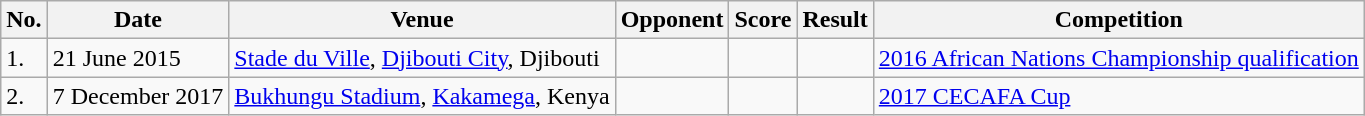<table class="wikitable" style="font-size:100%;">
<tr>
<th>No.</th>
<th>Date</th>
<th>Venue</th>
<th>Opponent</th>
<th>Score</th>
<th>Result</th>
<th>Competition</th>
</tr>
<tr>
<td>1.</td>
<td>21 June 2015</td>
<td><a href='#'>Stade du Ville</a>, <a href='#'>Djibouti City</a>, Djibouti</td>
<td></td>
<td></td>
<td></td>
<td><a href='#'>2016 African Nations Championship qualification</a></td>
</tr>
<tr>
<td>2.</td>
<td>7 December 2017</td>
<td><a href='#'>Bukhungu Stadium</a>, <a href='#'>Kakamega</a>, Kenya</td>
<td></td>
<td></td>
<td></td>
<td><a href='#'>2017 CECAFA Cup</a></td>
</tr>
</table>
